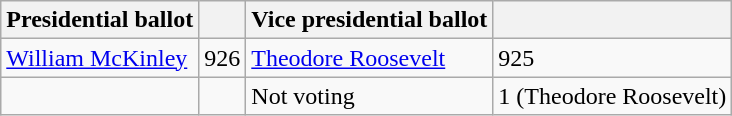<table class="wikitable" style="text-align:left">
<tr>
<th>Presidential ballot</th>
<th></th>
<th>Vice presidential ballot</th>
<th></th>
</tr>
<tr>
<td><a href='#'>William McKinley</a></td>
<td>926</td>
<td><a href='#'>Theodore Roosevelt</a></td>
<td>925</td>
</tr>
<tr>
<td></td>
<td></td>
<td>Not voting</td>
<td>1 (Theodore Roosevelt)</td>
</tr>
</table>
